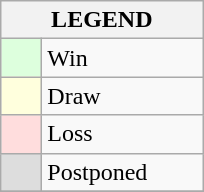<table class="wikitable">
<tr>
<th colspan="2">LEGEND</th>
</tr>
<tr>
<td style="background:#ddffdd;" width=20> </td>
<td width=100>Win</td>
</tr>
<tr>
<td style="background:#ffffdd"  width=20> </td>
<td width=100>Draw</td>
</tr>
<tr>
<td style="background:#ffdddd;" width=20> </td>
<td width=100>Loss</td>
</tr>
<tr>
<td style="background:#ddd;" width=20> </td>
<td width=100>Postponed</td>
</tr>
<tr>
</tr>
</table>
